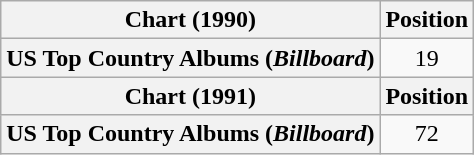<table class="wikitable plainrowheaders" style="text-align:center">
<tr>
<th scope="col">Chart (1990)</th>
<th scope="col">Position</th>
</tr>
<tr>
<th scope="row">US Top Country Albums (<em>Billboard</em>)</th>
<td>19</td>
</tr>
<tr>
<th scope="col">Chart (1991)</th>
<th scope="col">Position</th>
</tr>
<tr>
<th scope="row">US Top Country Albums (<em>Billboard</em>)</th>
<td>72</td>
</tr>
</table>
